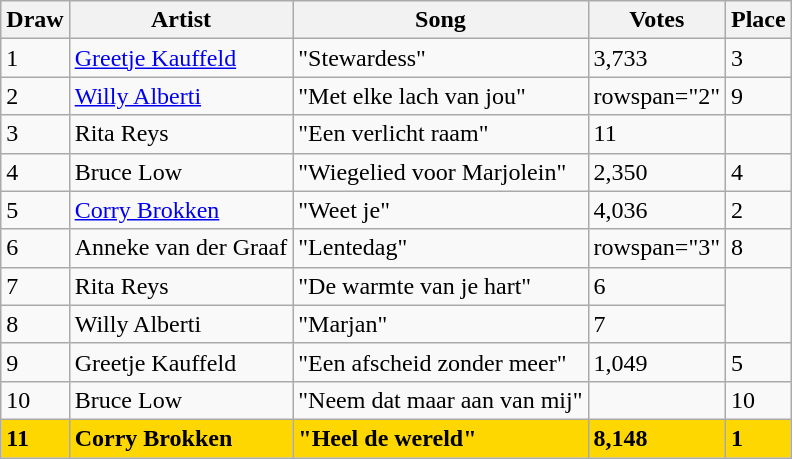<table class="sortable wikitable" style="margin: 1em auto 1em auto">
<tr>
<th>Draw</th>
<th>Artist</th>
<th>Song</th>
<th>Votes</th>
<th>Place</th>
</tr>
<tr>
<td>1</td>
<td><a href='#'>Greetje Kauffeld</a></td>
<td>"Stewardess"</td>
<td>3,733</td>
<td>3</td>
</tr>
<tr>
<td>2</td>
<td><a href='#'>Willy Alberti</a></td>
<td>"Met elke lach van jou"</td>
<td>rowspan="2" </td>
<td>9</td>
</tr>
<tr>
<td>3</td>
<td>Rita Reys</td>
<td>"Een verlicht raam"</td>
<td>11</td>
</tr>
<tr>
<td>4</td>
<td>Bruce Low</td>
<td>"Wiegelied voor Marjolein"</td>
<td>2,350</td>
<td>4</td>
</tr>
<tr>
<td>5</td>
<td><a href='#'>Corry Brokken</a></td>
<td>"Weet je"</td>
<td>4,036</td>
<td>2</td>
</tr>
<tr>
<td>6</td>
<td>Anneke van der Graaf</td>
<td>"Lentedag"</td>
<td>rowspan="3" </td>
<td>8</td>
</tr>
<tr>
<td>7</td>
<td>Rita Reys</td>
<td>"De warmte van je hart"</td>
<td>6</td>
</tr>
<tr>
<td>8</td>
<td>Willy Alberti</td>
<td>"Marjan"</td>
<td>7</td>
</tr>
<tr>
<td>9</td>
<td>Greetje Kauffeld</td>
<td>"Een afscheid zonder meer"</td>
<td>1,049</td>
<td>5</td>
</tr>
<tr>
<td>10</td>
<td>Bruce Low</td>
<td>"Neem dat maar aan van mij"</td>
<td></td>
<td>10</td>
</tr>
<tr bgcolor="#FFD700">
<td><strong>11</strong></td>
<td><strong>Corry Brokken</strong></td>
<td><strong>"Heel de wereld"</strong></td>
<td><strong>8,148</strong></td>
<td><strong>1</strong></td>
</tr>
</table>
